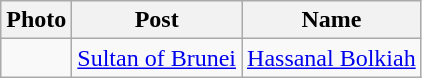<table class="wikitable">
<tr>
<th>Photo</th>
<th>Post</th>
<th>Name</th>
</tr>
<tr>
<td></td>
<td><a href='#'>Sultan of Brunei</a></td>
<td><a href='#'>Hassanal Bolkiah</a></td>
</tr>
</table>
